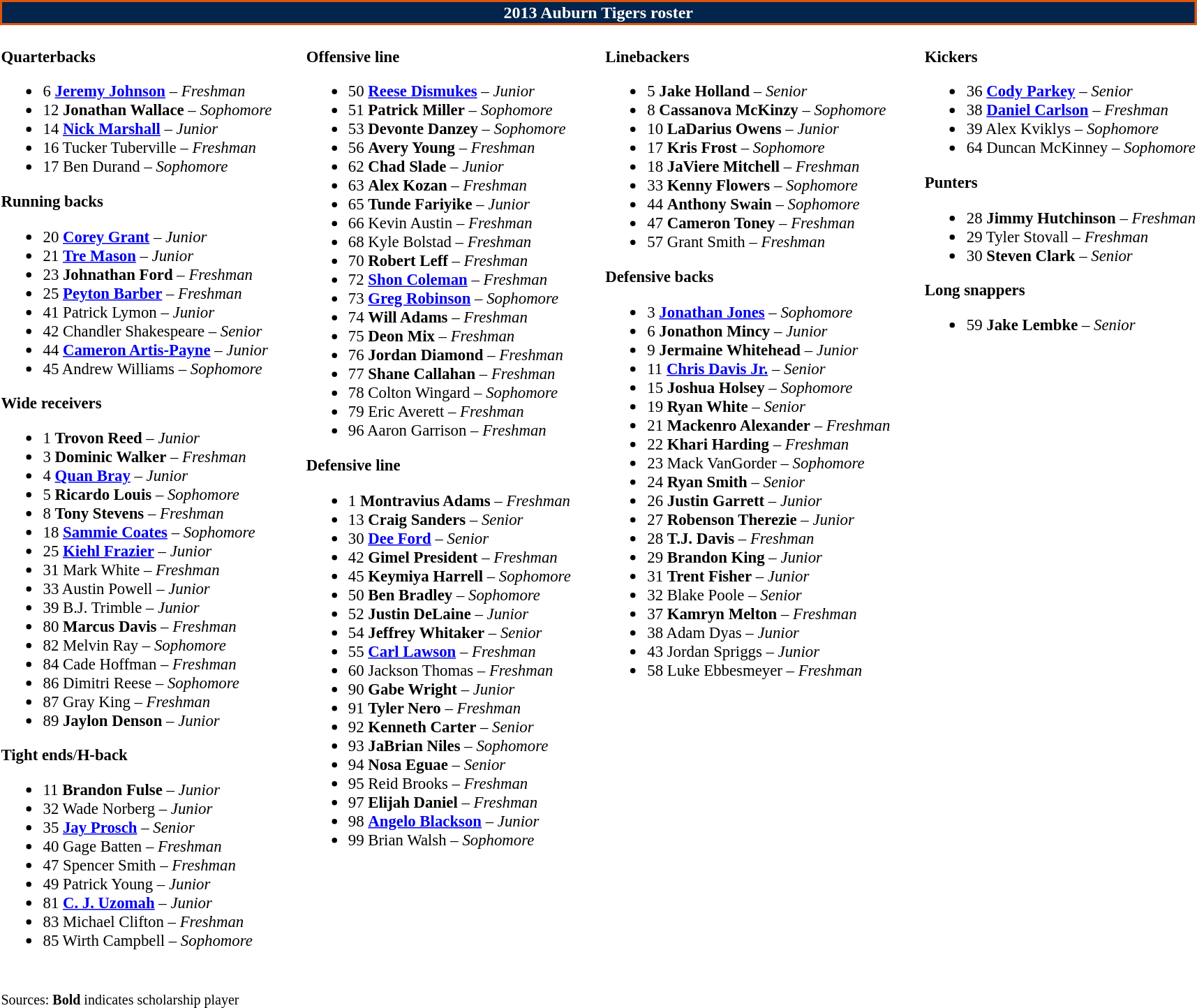<table class="toccolours" style="text-align: left;">
<tr>
<td colspan="9" style="background-color: #03244d; color: white; text-align: center; ;border:2px solid #dd550c "><strong>2013 Auburn Tigers roster</strong></td>
</tr>
<tr>
<td style="font-size: 95%;" valign="top"><br><strong>Quarterbacks</strong><ul><li>6 <strong><a href='#'>Jeremy Johnson</a></strong> – <em>Freshman</em></li><li>12 <strong>Jonathan Wallace</strong> – <em>Sophomore</em></li><li>14 <strong><a href='#'>Nick Marshall</a></strong> – <em>Junior</em></li><li>16 Tucker Tuberville – <em>Freshman</em></li><li>17 Ben Durand – <em>Sophomore</em></li></ul><strong>Running backs</strong><ul><li>20 <strong><a href='#'>Corey Grant</a></strong> – <em> Junior</em></li><li>21 <strong><a href='#'>Tre Mason</a></strong> – <em>Junior</em></li><li>23 <strong>Johnathan Ford</strong> – <em>Freshman</em></li><li>25 <strong><a href='#'>Peyton Barber</a></strong> – <em>Freshman</em></li><li>41 Patrick Lymon – <em>Junior</em></li><li>42 Chandler Shakespeare – <em>Senior</em></li><li>44 <strong><a href='#'>Cameron Artis-Payne</a></strong> – <em>Junior</em></li><li>45 Andrew Williams – <em>Sophomore</em></li></ul><strong>Wide receivers</strong><ul><li>1 <strong>Trovon Reed</strong> – <em> Junior</em></li><li>3 <strong>Dominic Walker</strong> – <em>Freshman</em></li><li>4 <strong><a href='#'>Quan Bray</a></strong> – <em>Junior</em></li><li>5 <strong>Ricardo Louis</strong> – <em>Sophomore</em></li><li>8 <strong>Tony Stevens</strong> – <em>Freshman</em></li><li>18 <strong><a href='#'>Sammie Coates</a></strong> – <em> Sophomore</em></li><li>25 <strong><a href='#'>Kiehl Frazier</a></strong> – <em>Junior</em></li><li>31 Mark White – <em>Freshman</em></li><li>33 Austin Powell – <em>Junior</em></li><li>39 B.J. Trimble – <em>Junior</em></li><li>80 <strong>Marcus Davis</strong> – <em>Freshman</em></li><li>82 Melvin Ray – <em>Sophomore</em></li><li>84 Cade Hoffman – <em>Freshman</em></li><li>86 Dimitri Reese – <em>Sophomore</em></li><li>87 Gray King – <em>Freshman</em></li><li>89 <strong>Jaylon Denson</strong> – <em>Junior</em></li></ul><strong>Tight ends</strong>/<strong>H-back</strong><ul><li>11 <strong>Brandon Fulse</strong> – <em>Junior</em></li><li>32 Wade Norberg – <em>Junior</em></li><li>35 <strong><a href='#'>Jay Prosch</a></strong> – <em>Senior</em></li><li>40 Gage Batten – <em>Freshman</em></li><li>47 Spencer Smith – <em>Freshman</em></li><li>49 Patrick Young – <em>Junior</em></li><li>81 <strong><a href='#'>C. J. Uzomah</a></strong> – <em>Junior</em></li><li>83 Michael Clifton – <em>Freshman</em></li><li>85 Wirth Campbell – <em>Sophomore</em></li></ul></td>
<td width="25"> </td>
<td valign="top" style="font-size: 95%;"><br><strong>Offensive line</strong><ul><li>50 <strong><a href='#'>Reese Dismukes</a></strong> – <em>Junior</em></li><li>51 <strong>Patrick Miller</strong> – <em>Sophomore</em></li><li>53 <strong>Devonte Danzey</strong> – <em>Sophomore</em></li><li>56 <strong>Avery Young</strong> – <em> Freshman</em></li><li>62 <strong>Chad Slade</strong> – <em> Junior</em></li><li>63 <strong>Alex Kozan</strong> – <em> Freshman</em></li><li>65 <strong>Tunde Fariyike</strong> – <em> Junior</em></li><li>66 Kevin Austin – <em>Freshman</em></li><li>68 Kyle Bolstad – <em>Freshman</em></li><li>70 <strong>Robert Leff</strong> – <em> Freshman</em></li><li>72 <strong><a href='#'>Shon Coleman</a></strong> – <em> Freshman</em></li><li>73 <strong><a href='#'>Greg Robinson</a></strong> – <em> Sophomore</em></li><li>74 <strong>Will Adams</strong> – <em> Freshman</em></li><li>75 <strong>Deon Mix</strong> – <em>Freshman</em></li><li>76 <strong>Jordan Diamond</strong> – <em> Freshman</em></li><li>77 <strong>Shane Callahan</strong> – <em> Freshman</em></li><li>78 Colton Wingard – <em>Sophomore</em></li><li>79 Eric Averett – <em>Freshman</em></li><li>96 Aaron Garrison – <em>Freshman</em></li></ul><strong>Defensive line</strong><ul><li>1 <strong>Montravius Adams</strong> – <em>Freshman</em></li><li>13 <strong>Craig Sanders</strong> – <em>Senior</em></li><li>30 <strong><a href='#'>Dee Ford</a></strong> – <em> Senior</em></li><li>42 <strong>Gimel President</strong> – <em> Freshman</em></li><li>45 <strong>Keymiya Harrell</strong> – <em> Sophomore</em></li><li>50 <strong>Ben Bradley</strong> – <em>Sophomore</em></li><li>52 <strong>Justin DeLaine</strong> – <em> Junior</em></li><li>54 <strong>Jeffrey Whitaker</strong> – <em>Senior</em></li><li>55 <strong><a href='#'>Carl Lawson</a></strong> – <em>Freshman</em></li><li>60 Jackson Thomas – <em>Freshman</em></li><li>90 <strong>Gabe Wright</strong> – <em>Junior</em></li><li>91 <strong>Tyler Nero</strong> – <em> Freshman</em></li><li>92 <strong>Kenneth Carter</strong> – <em>Senior</em></li><li>93 <strong>JaBrian Niles</strong> – <em> Sophomore</em></li><li>94 <strong>Nosa Eguae</strong> – <em> Senior</em></li><li>95 Reid Brooks – <em>Freshman</em></li><li>97 <strong>Elijah Daniel</strong> – <em>Freshman</em></li><li>98 <strong><a href='#'>Angelo Blackson</a></strong> – <em>Junior</em></li><li>99 Brian Walsh – <em>Sophomore</em></li></ul></td>
<td width="25"> </td>
<td valign="top" style="font-size: 95%;"><br><strong>Linebackers</strong><ul><li>5 <strong>Jake Holland</strong> – <em>Senior</em></li><li>8 <strong>Cassanova McKinzy</strong> – <em>Sophomore</em></li><li>10 <strong>LaDarius Owens</strong> – <em> Junior</em></li><li>17 <strong>Kris Frost</strong> – <em> Sophomore</em></li><li>18 <strong>JaViere Mitchell</strong> – <em> Freshman</em></li><li>33 <strong>Kenny Flowers</strong> – <em>Sophomore</em></li><li>44 <strong>Anthony Swain</strong> – <em> Sophomore</em></li><li>47 <strong>Cameron Toney</strong> – <em>Freshman </em></li><li>57 Grant Smith – <em>Freshman</em></li></ul><strong>Defensive backs</strong><ul><li>3 <strong><a href='#'>Jonathan Jones</a></strong> – <em>Sophomore</em></li><li>6 <strong>Jonathon Mincy</strong> – <em> Junior</em></li><li>9 <strong>Jermaine Whitehead</strong> – <em>Junior</em></li><li>11 <strong><a href='#'>Chris Davis Jr.</a></strong> – <em>Senior</em></li><li>15 <strong>Joshua Holsey</strong> – <em>Sophomore</em></li><li>19 <strong>Ryan White</strong> – <em>Senior</em></li><li>21 <strong>Mackenro Alexander</strong> – <em>Freshman</em></li><li>22 <strong>Khari Harding</strong> – <em>Freshman</em></li><li>23 Mack VanGorder – <em>Sophomore</em></li><li>24 <strong>Ryan Smith</strong> – <em>Senior</em></li><li>26 <strong>Justin Garrett</strong> – <em>Junior</em></li><li>27 <strong>Robenson Therezie</strong> – <em>Junior</em></li><li>28 <strong>T.J. Davis</strong> – <em> Freshman</em></li><li>29 <strong>Brandon King</strong> – <em>Junior</em></li><li>31 <strong>Trent Fisher</strong> – <em>Junior</em></li><li>32 Blake Poole – <em>Senior</em></li><li>37 <strong>Kamryn Melton</strong> – <em>Freshman</em></li><li>38 Adam Dyas – <em>Junior</em></li><li>43 Jordan Spriggs – <em>Junior</em></li><li>58 Luke Ebbesmeyer – <em>Freshman</em></li></ul></td>
<td width="25"> </td>
<td valign="top" style="font-size: 95%;"><br><strong>Kickers</strong><ul><li>36 <strong><a href='#'>Cody Parkey</a></strong> – <em>Senior</em></li><li>38 <strong><a href='#'>Daniel Carlson</a></strong> – <em>Freshman</em></li><li>39 Alex Kviklys – <em>Sophomore</em></li><li>64 Duncan McKinney – <em>Sophomore</em></li></ul><strong>Punters</strong><ul><li>28 <strong>Jimmy Hutchinson</strong> – <em>Freshman</em></li><li>29 Tyler Stovall – <em>Freshman</em></li><li>30 <strong>Steven Clark</strong> – <em>Senior</em></li></ul><strong>Long snappers</strong><ul><li>59 <strong>Jake Lembke</strong> – <em>Senior</em></li></ul></td>
</tr>
<tr>
<td colspan="7"><br><small>Sources:            <strong>Bold</strong> indicates scholarship player<br></small></td>
</tr>
</table>
